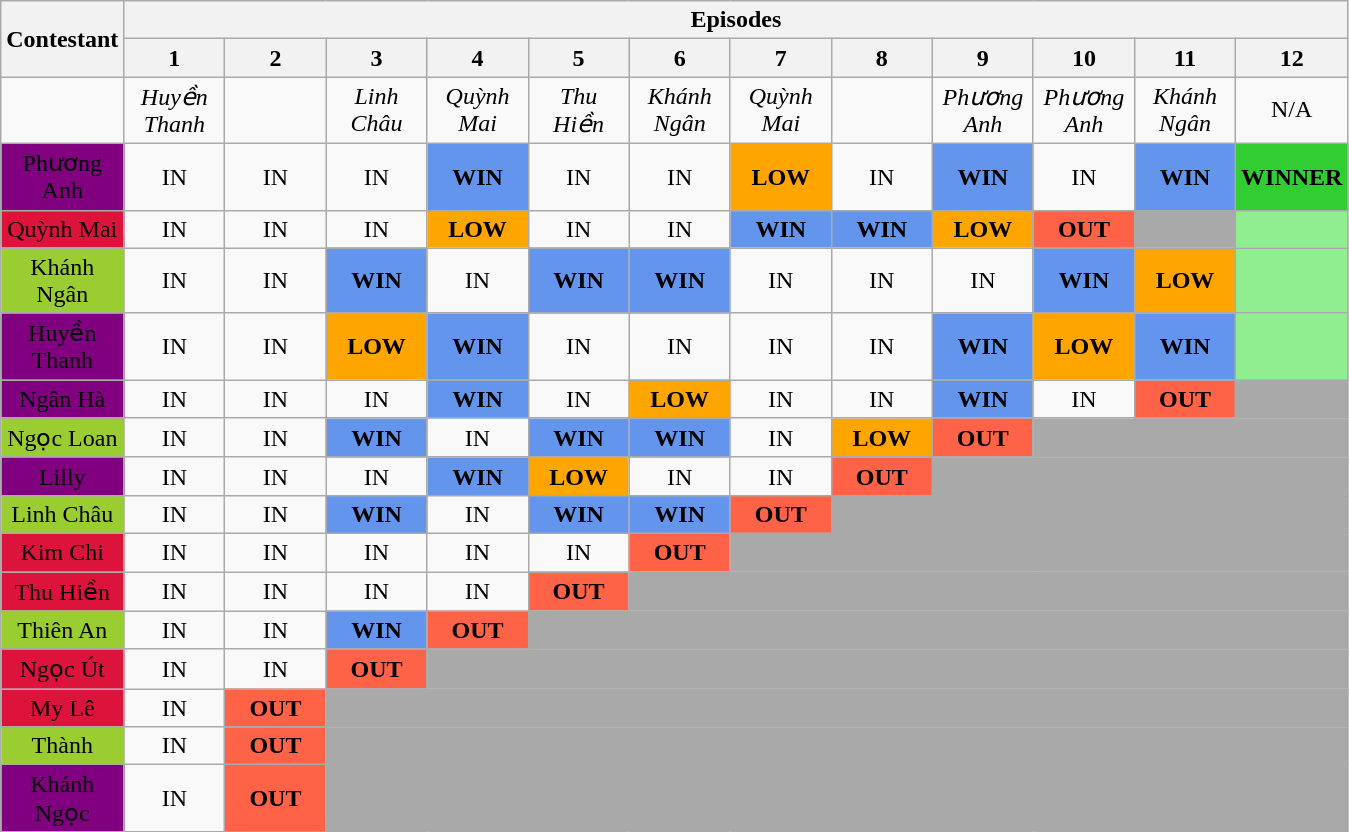<table class="wikitable" style="text-align:center;">
<tr>
<th rowspan=2 width="60">Contestant</th>
<th colspan=13>Episodes</th>
</tr>
<tr>
<th style="width:60px;">1</th>
<th style="width:60px;">2</th>
<th style="width:60px;">3</th>
<th style="width:60px;">4</th>
<th style="width:60px;">5</th>
<th style="width:60px;">6</th>
<th style="width:60px;">7</th>
<th style="width:60px;">8</th>
<th style="width:60px;">9</th>
<th style="width:60px;">10</th>
<th style="width:60px;">11</th>
<th style="width:60px;" colspan=2>12</th>
</tr>
<tr>
<td></td>
<td><em>Huyền Thanh</em></td>
<td></td>
<td><em>Linh Châu</em></td>
<td><em>Quỳnh Mai</em></td>
<td><em>Thu Hiền</em></td>
<td><em>Khánh Ngân</em></td>
<td><em>Quỳnh Mai</em></td>
<td></td>
<td><em>Phương Anh</em></td>
<td><em>Phương Anh</em></td>
<td><em>Khánh Ngân</em></td>
<td colspan=2>N/A</td>
</tr>
<tr>
<td style="background:purple;"><span>Phương Anh</span></td>
<td>IN</td>
<td>IN</td>
<td>IN</td>
<td width="60" style="background:cornflowerblue;"><strong>WIN</strong></td>
<td>IN</td>
<td>IN</td>
<td width="60" style="background:orange;"><strong>LOW</strong></td>
<td>IN</td>
<td width="60" style="background:cornflowerblue;"><strong>WIN</strong></td>
<td>IN</td>
<td width="60" style="background:cornflowerblue;"><strong>WIN</strong></td>
<td style="background:limegreen;" colspan=2><strong>WINNER</strong></td>
</tr>
<tr>
<td style="background:crimson;"><span>Quỳnh Mai</span></td>
<td>IN</td>
<td>IN</td>
<td>IN</td>
<td width="60" style="background:orange;"><strong>LOW</strong></td>
<td>IN</td>
<td>IN</td>
<td width="60" style="background:cornflowerblue;"><strong>WIN</strong></td>
<td width="60" style="background:cornflowerblue;"><strong>WIN</strong></td>
<td width="60" style="background:orange;"><strong>LOW</strong></td>
<td style="background:tomato;"><strong>OUT</strong></td>
<td style="background:darkgrey;" colspan=1></td>
<td width="60" style="background:lightgreen;"></td>
</tr>
<tr>
<td style="background:yellowgreen;">Khánh Ngân</td>
<td>IN</td>
<td>IN</td>
<td width="60" style="background:cornflowerblue;"><strong>WIN</strong></td>
<td>IN</td>
<td width="60" style="background:cornflowerblue;"><strong>WIN</strong></td>
<td width="60" style="background:cornflowerblue;"><strong>WIN</strong></td>
<td>IN</td>
<td>IN</td>
<td>IN</td>
<td width="60" style="background:cornflowerblue;"><strong>WIN</strong></td>
<td width="60" style="background:orange;"><strong>LOW</strong></td>
<td width="60" style="background:lightgreen;"></td>
</tr>
<tr>
<td style="background:purple;"><span>Huyền Thanh</span></td>
<td>IN</td>
<td>IN</td>
<td width="60" style="background:orange;"><strong>LOW</strong></td>
<td width="60" style="background:cornflowerblue;"><strong>WIN</strong></td>
<td>IN</td>
<td>IN</td>
<td>IN</td>
<td>IN</td>
<td width="60" style="background:cornflowerblue;"><strong>WIN</strong></td>
<td width="60" style="background:orange;"><strong>LOW</strong></td>
<td width="60" style="background:cornflowerblue;"><strong>WIN</strong></td>
<td width="60" style="background:lightgreen;"></td>
</tr>
<tr>
<td style="background:purple;"><span>Ngân Hà</span></td>
<td>IN</td>
<td>IN</td>
<td>IN</td>
<td width="60" style="background:cornflowerblue;"><strong>WIN</strong></td>
<td>IN</td>
<td width="60" style="background:orange;"><strong>LOW</strong></td>
<td>IN</td>
<td>IN</td>
<td width="60" style="background:cornflowerblue;"><strong>WIN</strong></td>
<td>IN</td>
<td width="60" style="background:tomato;"><strong>OUT</strong></td>
<td style="background:darkgrey;" colspan=2></td>
</tr>
<tr>
<td style="background:yellowgreen;">Ngọc Loan</td>
<td>IN</td>
<td>IN</td>
<td width="60" style="background:cornflowerblue;"><strong>WIN</strong></td>
<td>IN</td>
<td width="60" style="background:cornflowerblue;"><strong>WIN</strong></td>
<td width="60" style="background:cornflowerblue;"><strong>WIN</strong></td>
<td>IN</td>
<td width="60" style="background:orange;"><strong>LOW</strong></td>
<td width="60" style="background:tomato;"><strong>OUT</strong></td>
<td style="background:darkgrey;" colspan=4></td>
</tr>
<tr>
<td style="background:purple;"><span>Lilly</span></td>
<td>IN</td>
<td>IN</td>
<td>IN</td>
<td width="60" style="background:cornflowerblue;"><strong>WIN</strong></td>
<td width="60" style="background:orange;"><strong>LOW</strong></td>
<td>IN</td>
<td>IN</td>
<td width="60" style="background:tomato;"><strong>OUT</strong></td>
<td style="background:darkgrey;" colspan=5></td>
</tr>
<tr>
<td style="background:yellowgreen;">Linh Châu</td>
<td>IN</td>
<td>IN</td>
<td width="60" style="background:cornflowerblue;"><strong>WIN</strong></td>
<td>IN</td>
<td width="60" style="background:cornflowerblue;"><strong>WIN</strong></td>
<td width="60" style="background:cornflowerblue;"><strong>WIN</strong></td>
<td width="60" style="background:tomato;"><strong>OUT</strong></td>
<td style="background:darkgrey;" colspan=6></td>
</tr>
<tr>
<td style="background:crimson;"><span>Kim Chi</span></td>
<td>IN</td>
<td>IN</td>
<td>IN</td>
<td>IN</td>
<td>IN</td>
<td width="60" style="background:tomato;"><strong>OUT</strong></td>
<td style="background:darkgrey;" colspan=7></td>
</tr>
<tr>
<td style="background:crimson;"><span>Thu Hiền</span></td>
<td>IN</td>
<td>IN</td>
<td>IN</td>
<td>IN</td>
<td width="60" style="background:tomato;"><strong>OUT</strong></td>
<td style="background:darkgrey;" colspan=8></td>
</tr>
<tr>
<td style="background:yellowgreen;">Thiên An</td>
<td>IN</td>
<td>IN</td>
<td width="60" style="background:cornflowerblue;"><strong>WIN</strong></td>
<td width="60" style="background:tomato;"><strong>OUT</strong></td>
<td style="background:darkgrey;" colspan=9></td>
</tr>
<tr>
<td style="background:crimson;"><span>Ngọc Út</span></td>
<td>IN</td>
<td>IN</td>
<td width="60" style="background:tomato;"><strong>OUT</strong></td>
<td style="background:darkgrey;" colspan=10></td>
</tr>
<tr>
<td style="background:crimson;"><span>My Lê</span></td>
<td>IN</td>
<td width="60" style="background:tomato;"><strong>OUT</strong></td>
<td style="background:darkgrey;" colspan=11></td>
</tr>
<tr>
<td style="background:yellowgreen;">Thành</td>
<td>IN</td>
<td width="60" style="background:tomato;"><strong>OUT</strong></td>
<td style="background:darkgrey;" colspan=11></td>
</tr>
<tr>
<td style="background:purple;"><span>Khánh Ngọc</span></td>
<td>IN</td>
<td width="60" style="background:tomato;"><strong>OUT</strong></td>
<td style="background:darkgrey;" colspan=11></td>
</tr>
</table>
